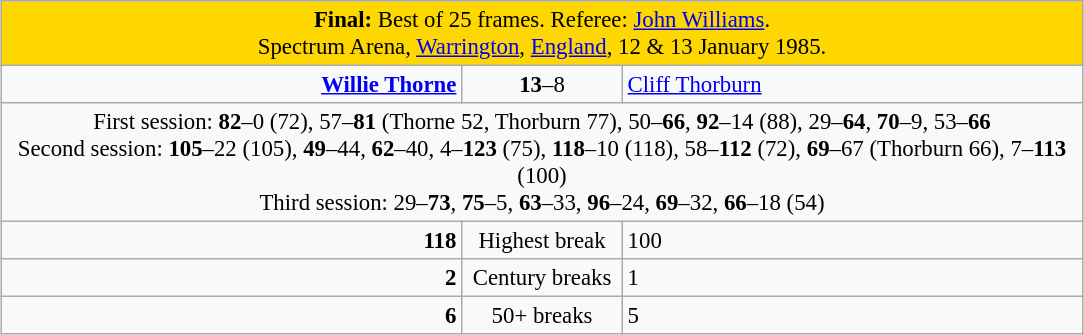<table class="wikitable" style="font-size: 95%; margin: 1em auto 1em auto;">
<tr>
<td colspan="3" align="center" bgcolor="#ffd700"><strong>Final:</strong> Best of 25 frames. Referee: <a href='#'>John Williams</a>.<br> Spectrum Arena, <a href='#'>Warrington</a>, <a href='#'>England</a>, 12 & 13 January 1985.</td>
</tr>
<tr>
<td width="300" align="right"><strong><a href='#'>Willie Thorne</a></strong> <br></td>
<td width="100" align="center"><strong>13</strong>–8</td>
<td width="300"><a href='#'>Cliff Thorburn</a> <br></td>
</tr>
<tr>
<td colspan="3" align="center" style="font-size: 100%">First session: <strong>82</strong>–0 (72), 57–<strong>81</strong> (Thorne 52, Thorburn 77), 50–<strong>66</strong>, <strong>92</strong>–14 (88), 29–<strong>64</strong>, <strong>70</strong>–9, 53–<strong>66</strong><br>Second session: <strong>105</strong>–22 (105), <strong>49</strong>–44, <strong>62</strong>–40, 4–<strong>123</strong> (75), <strong>118</strong>–10 (118), 58–<strong>112</strong> (72), <strong>69</strong>–67 (Thorburn 66), 7–<strong>113</strong> (100)<br>Third session: 29–<strong>73</strong>, <strong>75</strong>–5, <strong>63</strong>–33, <strong>96</strong>–24, <strong>69</strong>–32,  <strong>66</strong>–18 (54)</td>
</tr>
<tr>
<td align="right"><strong>118</strong></td>
<td align="center">Highest break</td>
<td>100</td>
</tr>
<tr>
<td align="right"><strong>2</strong></td>
<td align="center">Century breaks</td>
<td>1</td>
</tr>
<tr>
<td align="right"><strong>6</strong></td>
<td align="center">50+ breaks</td>
<td>5</td>
</tr>
</table>
